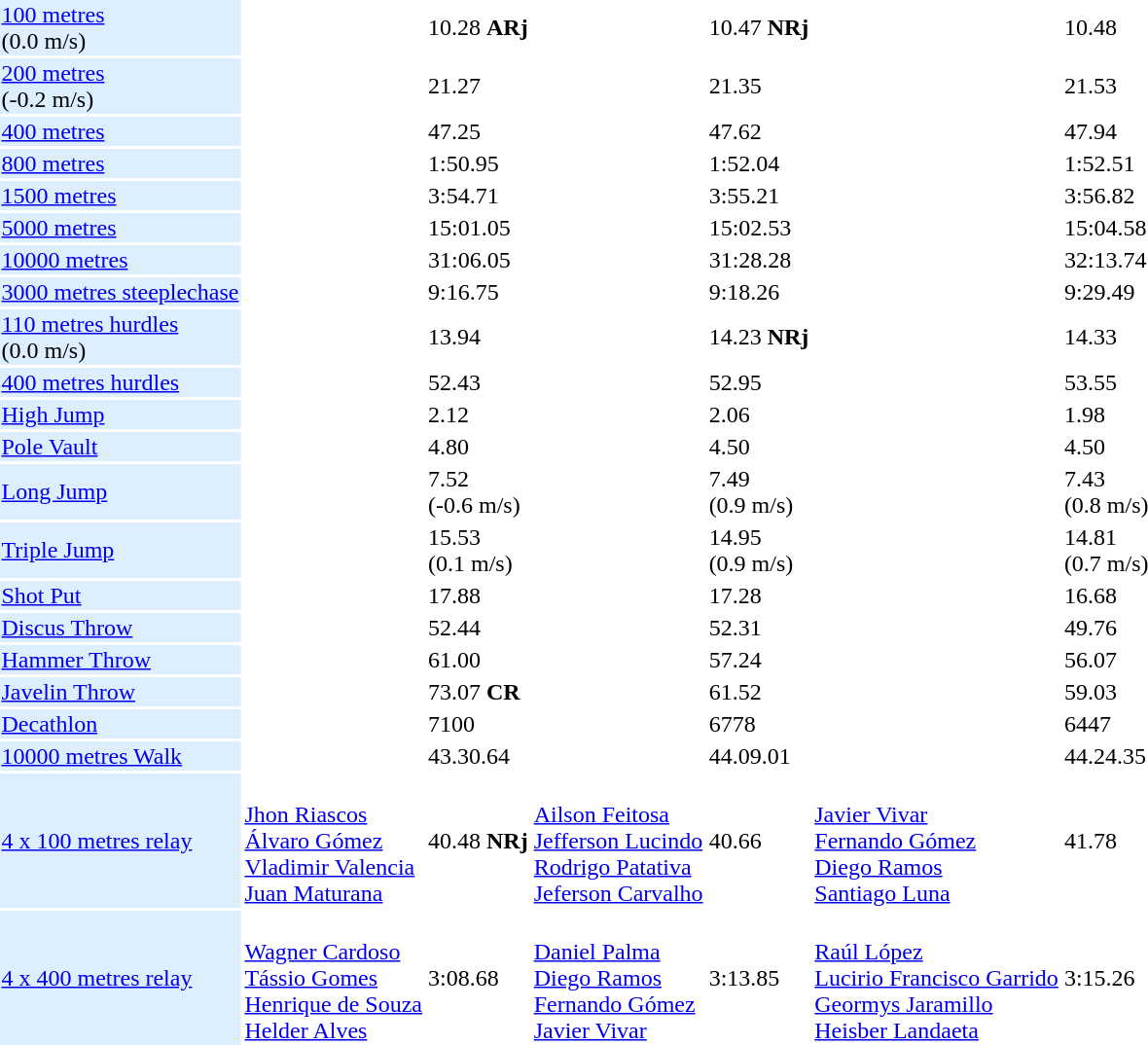<table>
<tr>
<td bgcolor = DDEEFF><a href='#'>100 metres</a>  <br> (0.0 m/s)</td>
<td></td>
<td>10.28 <strong>ARj</strong></td>
<td></td>
<td>10.47 <strong>NRj</strong></td>
<td></td>
<td>10.48</td>
</tr>
<tr>
<td bgcolor = DDEEFF><a href='#'>200 metres</a> <br> (-0.2 m/s)</td>
<td></td>
<td>21.27</td>
<td></td>
<td>21.35</td>
<td></td>
<td>21.53</td>
</tr>
<tr>
<td bgcolor = DDEEFF><a href='#'>400 metres</a></td>
<td></td>
<td>47.25</td>
<td></td>
<td>47.62</td>
<td></td>
<td>47.94</td>
</tr>
<tr>
<td bgcolor = DDEEFF><a href='#'>800 metres</a></td>
<td></td>
<td>1:50.95</td>
<td></td>
<td>1:52.04</td>
<td></td>
<td>1:52.51</td>
</tr>
<tr>
<td bgcolor = DDEEFF><a href='#'>1500 metres</a></td>
<td></td>
<td>3:54.71</td>
<td></td>
<td>3:55.21</td>
<td></td>
<td>3:56.82</td>
</tr>
<tr>
<td bgcolor = DDEEFF><a href='#'>5000 metres</a></td>
<td></td>
<td>15:01.05</td>
<td></td>
<td>15:02.53</td>
<td></td>
<td>15:04.58</td>
</tr>
<tr>
<td bgcolor = DDEEFF><a href='#'>10000 metres</a></td>
<td></td>
<td>31:06.05</td>
<td></td>
<td>31:28.28</td>
<td></td>
<td>32:13.74</td>
</tr>
<tr>
<td bgcolor = DDEEFF><a href='#'>3000 metres steeplechase</a></td>
<td></td>
<td>9:16.75</td>
<td></td>
<td>9:18.26</td>
<td></td>
<td>9:29.49</td>
</tr>
<tr>
<td bgcolor = DDEEFF><a href='#'>110 metres hurdles</a> <br> (0.0 m/s)</td>
<td></td>
<td>13.94</td>
<td></td>
<td>14.23 <strong>NRj</strong></td>
<td></td>
<td>14.33</td>
</tr>
<tr>
<td bgcolor = DDEEFF><a href='#'>400 metres hurdles</a></td>
<td></td>
<td>52.43</td>
<td></td>
<td>52.95</td>
<td></td>
<td>53.55</td>
</tr>
<tr>
<td bgcolor = DDEEFF><a href='#'>High Jump</a></td>
<td></td>
<td>2.12</td>
<td></td>
<td>2.06</td>
<td></td>
<td>1.98</td>
</tr>
<tr>
<td bgcolor = DDEEFF><a href='#'>Pole Vault</a></td>
<td></td>
<td>4.80</td>
<td></td>
<td>4.50</td>
<td></td>
<td>4.50</td>
</tr>
<tr>
<td bgcolor = DDEEFF><a href='#'>Long Jump</a></td>
<td></td>
<td>7.52 <br> (-0.6 m/s)</td>
<td></td>
<td>7.49 <br> (0.9 m/s)</td>
<td></td>
<td>7.43 <br> (0.8 m/s)</td>
</tr>
<tr>
<td bgcolor = DDEEFF><a href='#'>Triple Jump</a></td>
<td></td>
<td>15.53 <br> (0.1 m/s)</td>
<td></td>
<td>14.95 <br> (0.9 m/s)</td>
<td></td>
<td>14.81 <br> (0.7 m/s)</td>
</tr>
<tr>
<td bgcolor = DDEEFF><a href='#'>Shot Put</a></td>
<td></td>
<td>17.88</td>
<td></td>
<td>17.28</td>
<td></td>
<td>16.68</td>
</tr>
<tr>
<td bgcolor = DDEEFF><a href='#'>Discus Throw</a></td>
<td></td>
<td>52.44</td>
<td></td>
<td>52.31</td>
<td></td>
<td>49.76</td>
</tr>
<tr>
<td bgcolor = DDEEFF><a href='#'>Hammer Throw</a></td>
<td></td>
<td>61.00</td>
<td></td>
<td>57.24</td>
<td></td>
<td>56.07</td>
</tr>
<tr>
<td bgcolor = DDEEFF><a href='#'>Javelin Throw</a></td>
<td></td>
<td>73.07 <strong>CR</strong></td>
<td></td>
<td>61.52</td>
<td></td>
<td>59.03</td>
</tr>
<tr>
<td bgcolor = DDEEFF><a href='#'>Decathlon</a></td>
<td></td>
<td>7100</td>
<td></td>
<td>6778</td>
<td></td>
<td>6447</td>
</tr>
<tr>
<td bgcolor = DDEEFF><a href='#'>10000 metres Walk</a></td>
<td></td>
<td>43.30.64</td>
<td></td>
<td>44.09.01</td>
<td></td>
<td>44.24.35</td>
</tr>
<tr>
<td bgcolor = DDEEFF><a href='#'>4 x 100 metres relay</a></td>
<td> <br> <a href='#'>Jhon Riascos</a> <br> <a href='#'>Álvaro Gómez</a> <br> <a href='#'>Vladimir Valencia</a> <br> <a href='#'>Juan Maturana</a></td>
<td>40.48  <strong>NRj</strong></td>
<td> <br> <a href='#'>Ailson Feitosa</a> <br> <a href='#'>Jefferson Lucindo</a> <br> <a href='#'>Rodrigo Patativa</a> <br> <a href='#'>Jeferson Carvalho</a></td>
<td>40.66</td>
<td> <br> <a href='#'>Javier Vivar</a> <br> <a href='#'>Fernando Gómez</a> <br> <a href='#'>Diego Ramos</a> <br> <a href='#'>Santiago Luna</a></td>
<td>41.78</td>
</tr>
<tr>
<td bgcolor = DDEEFF><a href='#'>4 x 400 metres relay</a></td>
<td> <br> <a href='#'>Wagner Cardoso</a> <br> <a href='#'>Tássio Gomes</a> <br> <a href='#'>Henrique de Souza</a> <br> <a href='#'>Helder Alves</a></td>
<td>3:08.68</td>
<td> <br> <a href='#'>Daniel Palma</a> <br> <a href='#'>Diego Ramos</a> <br> <a href='#'>Fernando Gómez</a> <br> <a href='#'>Javier Vivar</a></td>
<td>3:13.85</td>
<td> <br> <a href='#'>Raúl López</a> <br> <a href='#'>Lucirio Francisco Garrido</a> <br> <a href='#'>Geormys Jaramillo</a> <br> <a href='#'>Heisber Landaeta</a></td>
<td>3:15.26</td>
</tr>
</table>
